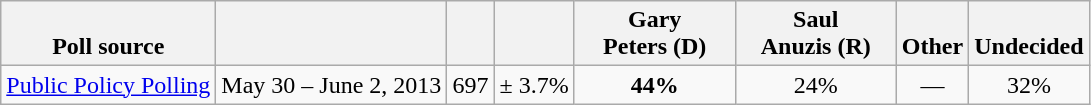<table class="wikitable" style="text-align:center">
<tr valign= bottom>
<th>Poll source</th>
<th></th>
<th></th>
<th></th>
<th style="width:100px;">Gary<br>Peters (D)</th>
<th style="width:100px;">Saul<br>Anuzis (R)</th>
<th>Other</th>
<th>Undecided</th>
</tr>
<tr>
<td align=left><a href='#'>Public Policy Polling</a></td>
<td>May 30 – June 2, 2013</td>
<td>697</td>
<td>± 3.7%</td>
<td><strong>44%</strong></td>
<td>24%</td>
<td>—</td>
<td>32%</td>
</tr>
</table>
